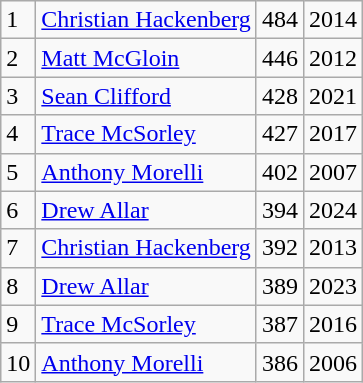<table class="wikitable">
<tr>
<td>1</td>
<td><a href='#'>Christian Hackenberg</a></td>
<td>484</td>
<td>2014</td>
</tr>
<tr>
<td>2</td>
<td><a href='#'>Matt McGloin</a></td>
<td>446</td>
<td>2012</td>
</tr>
<tr>
<td>3</td>
<td><a href='#'>Sean Clifford</a></td>
<td>428</td>
<td>2021</td>
</tr>
<tr>
<td>4</td>
<td><a href='#'>Trace McSorley</a></td>
<td>427</td>
<td>2017</td>
</tr>
<tr>
<td>5</td>
<td><a href='#'>Anthony Morelli</a></td>
<td>402</td>
<td>2007</td>
</tr>
<tr>
<td>6</td>
<td><a href='#'>Drew Allar</a></td>
<td>394</td>
<td>2024</td>
</tr>
<tr>
<td>7</td>
<td><a href='#'>Christian Hackenberg</a></td>
<td>392</td>
<td>2013</td>
</tr>
<tr>
<td>8</td>
<td><a href='#'>Drew Allar</a></td>
<td>389</td>
<td>2023</td>
</tr>
<tr>
<td>9</td>
<td><a href='#'>Trace McSorley</a></td>
<td>387</td>
<td>2016</td>
</tr>
<tr>
<td>10</td>
<td><a href='#'>Anthony Morelli</a></td>
<td>386</td>
<td>2006</td>
</tr>
</table>
